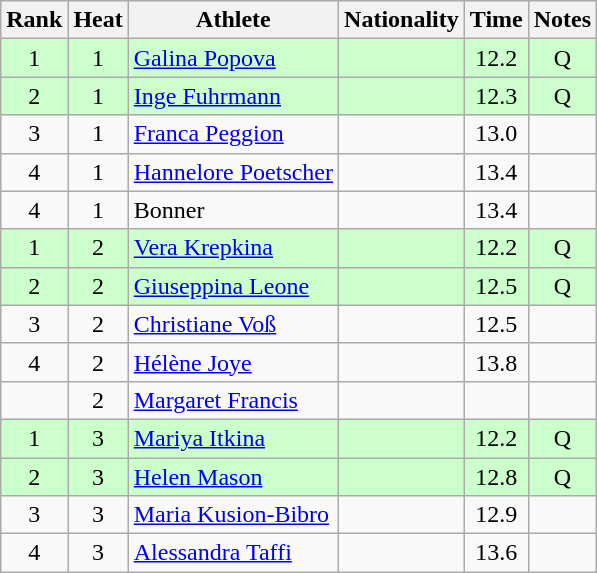<table class="wikitable sortable" style="text-align:center">
<tr>
<th>Rank</th>
<th>Heat</th>
<th>Athlete</th>
<th>Nationality</th>
<th>Time</th>
<th>Notes</th>
</tr>
<tr bgcolor=ccffcc>
<td>1</td>
<td>1</td>
<td align=left><a href='#'>Galina Popova</a></td>
<td align=left></td>
<td>12.2</td>
<td>Q</td>
</tr>
<tr bgcolor=ccffcc>
<td>2</td>
<td>1</td>
<td align=left><a href='#'>Inge Fuhrmann</a></td>
<td align=left></td>
<td>12.3</td>
<td>Q</td>
</tr>
<tr>
<td>3</td>
<td>1</td>
<td align=left><a href='#'>Franca Peggion</a></td>
<td align=left></td>
<td>13.0</td>
<td></td>
</tr>
<tr>
<td>4</td>
<td>1</td>
<td align=left><a href='#'>Hannelore Poetscher</a></td>
<td align=left></td>
<td>13.4</td>
<td></td>
</tr>
<tr>
<td>4</td>
<td>1</td>
<td align=left>Bonner</td>
<td align=left></td>
<td>13.4</td>
<td></td>
</tr>
<tr bgcolor=ccffcc>
<td>1</td>
<td>2</td>
<td align=left><a href='#'>Vera Krepkina</a></td>
<td align=left></td>
<td>12.2</td>
<td>Q</td>
</tr>
<tr bgcolor=ccffcc>
<td>2</td>
<td>2</td>
<td align=left><a href='#'>Giuseppina Leone</a></td>
<td align=left></td>
<td>12.5</td>
<td>Q</td>
</tr>
<tr>
<td>3</td>
<td>2</td>
<td align=left><a href='#'>Christiane Voß</a></td>
<td align=left></td>
<td>12.5</td>
<td></td>
</tr>
<tr>
<td>4</td>
<td>2</td>
<td align=left><a href='#'>Hélène Joye</a></td>
<td align=left></td>
<td>13.8</td>
<td></td>
</tr>
<tr>
<td></td>
<td>2</td>
<td align=left><a href='#'>Margaret Francis</a></td>
<td align=left></td>
<td></td>
<td></td>
</tr>
<tr bgcolor=ccffcc>
<td>1</td>
<td>3</td>
<td align=left><a href='#'>Mariya Itkina</a></td>
<td align=left></td>
<td>12.2</td>
<td>Q</td>
</tr>
<tr bgcolor=ccffcc>
<td>2</td>
<td>3</td>
<td align=left><a href='#'>Helen Mason</a></td>
<td align=left></td>
<td>12.8</td>
<td>Q</td>
</tr>
<tr>
<td>3</td>
<td>3</td>
<td align=left><a href='#'>Maria Kusion-Bibro</a></td>
<td align=left></td>
<td>12.9</td>
<td></td>
</tr>
<tr>
<td>4</td>
<td>3</td>
<td align=left><a href='#'>Alessandra Taffi</a></td>
<td align=left></td>
<td>13.6</td>
<td></td>
</tr>
</table>
